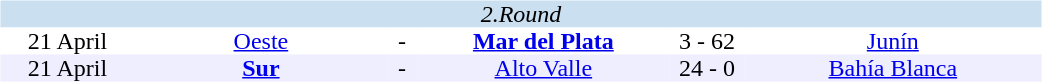<table width=700>
<tr>
<td width=700 valign="top"><br><table border=0 cellspacing=0 cellpadding=0 style="font-size: 100%; border-collapse: collapse;" width=100%>
<tr bgcolor="#CADFF0">
<td style="font-size:100%"; align="center" colspan="6"><em>2.Round</em></td>
</tr>
<tr align=center bgcolor=#FFFFFF>
<td width=90>21 April</td>
<td width=170><a href='#'>Oeste</a></td>
<td width=20>-</td>
<td width=170><strong><a href='#'>Mar del Plata</a></strong></td>
<td width=50>3 - 62</td>
<td width=200><a href='#'>Junín</a></td>
</tr>
<tr align=center bgcolor=#EEEEFF>
<td width=90>21 April</td>
<td width=170><strong><a href='#'>Sur</a></strong></td>
<td width=20>-</td>
<td width=170><a href='#'>Alto Valle</a></td>
<td width=50>24 - 0</td>
<td width=200><a href='#'>Bahía Blanca</a></td>
</tr>
</table>
</td>
</tr>
</table>
